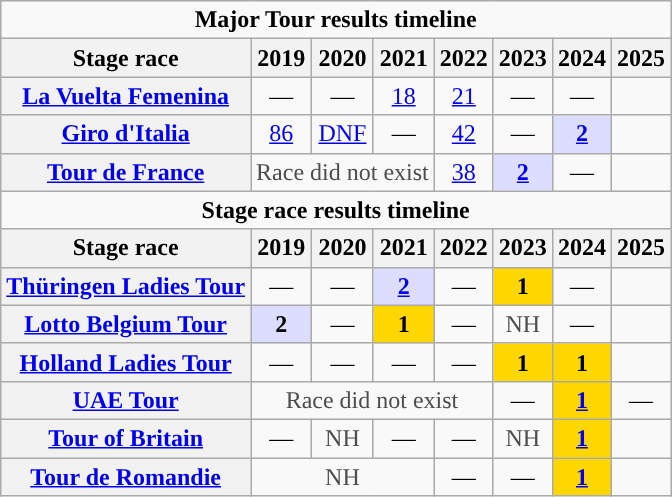<table class="wikitable plainrowheaders">
<tr>
<td colspan="16" align="center"><strong>Major Tour results timeline</strong></td>
</tr>
<tr style="background:#EEEEEE;">
<th>Stage race</th>
<th>2019</th>
<th>2020</th>
<th>2021</th>
<th>2022</th>
<th>2023</th>
<th>2024</th>
<th>2025</th>
</tr>
<tr style="text-align:center">
<th scope="row"><a href='#'>La Vuelta Femenina</a></th>
<td>—</td>
<td>—</td>
<td><a href='#'>18</a></td>
<td><a href='#'>21</a></td>
<td>—</td>
<td>—</td>
<td></td>
</tr>
<tr style="text-align:center">
<th scope="row"><a href='#'>Giro d'Italia</a></th>
<td><a href='#'>86</a></td>
<td><a href='#'>DNF</a></td>
<td>—</td>
<td><a href='#'>42</a></td>
<td>—</td>
<td style="background:#ddf;"><a href='#'><strong>2</strong></a></td>
<td></td>
</tr>
<tr style="text-align:center">
<th scope="row"><a href='#'>Tour de France</a></th>
<td style="color:#4d4d4d;" colspan=3>Race did not exist</td>
<td><a href='#'>38</a></td>
<td style="background:#ddf;"><a href='#'><strong>2</strong></a></td>
<td>—</td>
<td></td>
</tr>
<tr>
<td colspan="16" align="center"><strong>Stage race results timeline</strong></td>
</tr>
<tr style="background:#EEEEEE;">
<th>Stage race</th>
<th>2019</th>
<th>2020</th>
<th>2021</th>
<th>2022</th>
<th>2023</th>
<th>2024</th>
<th>2025</th>
</tr>
<tr style="text-align:center">
<th scope="row"><a href='#'>Thüringen Ladies Tour</a></th>
<td>—</td>
<td>—</td>
<td style="background:#ddf;"><a href='#'><strong>2</strong></a></td>
<td>—</td>
<td style="background:gold;"><strong>1</strong></td>
<td>—</td>
<td></td>
</tr>
<tr style="text-align:center">
<th scope="row"><a href='#'>Lotto Belgium Tour</a></th>
<td style="background:#ddf;"><strong>2</strong></td>
<td>—</td>
<td style="background:gold;"><strong>1</strong></td>
<td>—</td>
<td style="color:#4d4d4d;">NH</td>
<td>—</td>
<td></td>
</tr>
<tr style="text-align:center">
<th scope="row"><a href='#'>Holland Ladies Tour</a></th>
<td>—</td>
<td>—</td>
<td>—</td>
<td>—</td>
<td style="background:gold;"><strong>1</strong></td>
<td style="background:gold;"><strong>1</strong></td>
<td></td>
</tr>
<tr style="text-align:center">
<th scope="row"><a href='#'>UAE Tour</a></th>
<td style="color:#4d4d4d;" colspan=4>Race did not exist</td>
<td>—</td>
<td style="background:gold;"><a href='#'><strong>1</strong></a></td>
<td>—</td>
</tr>
<tr style="text-align:center">
<th scope="row"><a href='#'>Tour of Britain</a></th>
<td>—</td>
<td style="color:#4d4d4d;">NH</td>
<td>—</td>
<td>—</td>
<td style="color:#4d4d4d;">NH</td>
<td style="background:gold;"><a href='#'><strong>1</strong></a></td>
<td></td>
</tr>
<tr style="text-align:center">
<th scope="row"><a href='#'>Tour de Romandie</a></th>
<td style="color:#4d4d4d;" colspan=3>NH</td>
<td>—</td>
<td>—</td>
<td style="background:gold;"><a href='#'><strong>1</strong></a></td>
<td></td>
</tr>
</table>
